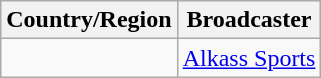<table class="wikitable sortable">
<tr>
<th>Country/Region</th>
<th>Broadcaster</th>
</tr>
<tr>
<td></td>
<td><a href='#'>Alkass Sports</a></td>
</tr>
</table>
